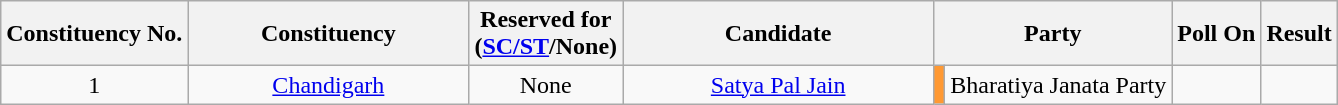<table class="wikitable sortable" style="text-align:center">
<tr>
<th>Constituency No.</th>
<th style="width:180px;">Constituency</th>
<th>Reserved for<br>(<a href='#'>SC/ST</a>/None)</th>
<th style="width:200px;">Candidate</th>
<th colspan="2">Party</th>
<th>Poll On</th>
<th>Result</th>
</tr>
<tr>
<td style="text-align:center;">1</td>
<td><a href='#'>Chandigarh</a></td>
<td>None</td>
<td><a href='#'>Satya Pal Jain</a></td>
<td bgcolor=#FF9933></td>
<td>Bharatiya Janata Party</td>
<td></td>
<td></td>
</tr>
</table>
